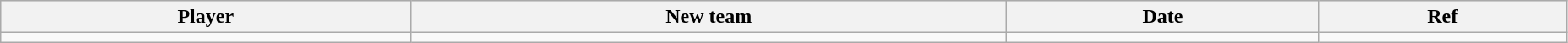<table class="wikitable" width=98%>
<tr style="background:#ddd; text-align:center;">
<th>Player</th>
<th>New team</th>
<th>Date</th>
<th>Ref</th>
</tr>
<tr>
<td></td>
<td></td>
<td></td>
<td></td>
</tr>
</table>
